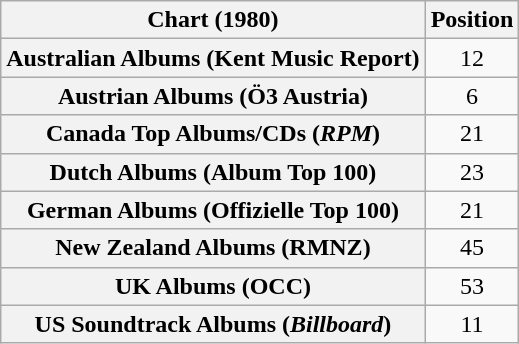<table class="wikitable sortable plainrowheaders" style="text-align:center">
<tr>
<th scope="col">Chart (1980)</th>
<th scope="col">Position</th>
</tr>
<tr>
<th scope="row">Australian Albums (Kent Music Report)</th>
<td>12</td>
</tr>
<tr>
<th scope="row">Austrian Albums (Ö3 Austria)</th>
<td>6</td>
</tr>
<tr>
<th scope="row">Canada Top Albums/CDs (<em>RPM</em>)</th>
<td>21</td>
</tr>
<tr>
<th scope="row">Dutch Albums (Album Top 100)</th>
<td>23</td>
</tr>
<tr>
<th scope="row">German Albums (Offizielle Top 100)</th>
<td>21</td>
</tr>
<tr>
<th scope="row">New Zealand Albums (RMNZ)</th>
<td>45</td>
</tr>
<tr>
<th scope="row">UK Albums (OCC)</th>
<td>53</td>
</tr>
<tr>
<th scope="row">US Soundtrack Albums (<em>Billboard</em>)</th>
<td>11</td>
</tr>
</table>
